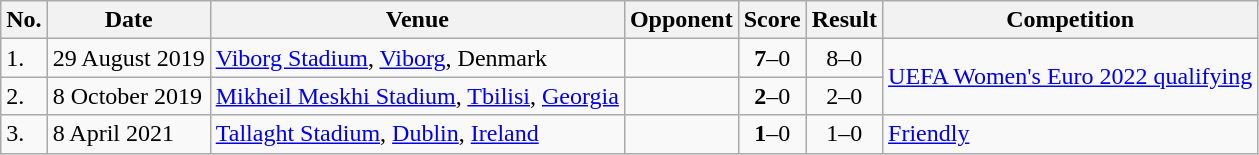<table class="wikitable">
<tr>
<th>No.</th>
<th>Date</th>
<th>Venue</th>
<th>Opponent</th>
<th>Score</th>
<th>Result</th>
<th>Competition</th>
</tr>
<tr>
<td>1.</td>
<td>29 August 2019</td>
<td><a href='#'>Viborg Stadium</a>, <a href='#'>Viborg</a>, Denmark</td>
<td></td>
<td align=center><strong>7</strong>–0</td>
<td align=center>8–0</td>
<td rowspan="2"><a href='#'>UEFA Women's Euro 2022 qualifying</a></td>
</tr>
<tr>
<td>2.</td>
<td>8 October 2019</td>
<td><a href='#'>Mikheil Meskhi Stadium</a>, <a href='#'>Tbilisi</a>, <a href='#'>Georgia</a></td>
<td></td>
<td align=center><strong>2</strong>–0</td>
<td align=center>2–0</td>
</tr>
<tr>
<td>3.</td>
<td>8 April 2021</td>
<td><a href='#'>Tallaght Stadium</a>, <a href='#'>Dublin</a>, <a href='#'>Ireland</a></td>
<td></td>
<td align=center><strong>1</strong>–0</td>
<td align=center>1–0</td>
<td><a href='#'>Friendly</a></td>
</tr>
</table>
